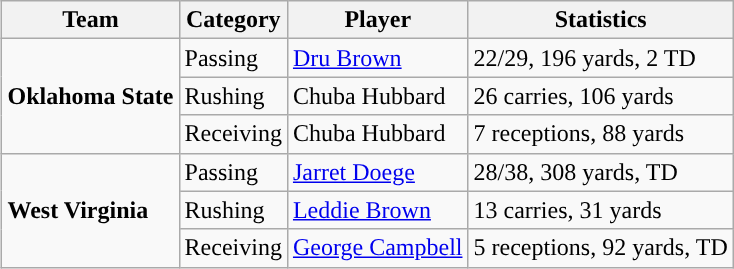<table class="wikitable" style="float: right;">
<tr>
<th>Team</th>
<th>Category</th>
<th>Player</th>
<th>Statistics</th>
</tr>
<tr>
<td rowspan=3><strong>Oklahoma State</strong></td>
<td>Passing</td>
<td><a href='#'>Dru Brown</a></td>
<td>22/29, 196 yards, 2 TD</td>
</tr>
<tr>
<td>Rushing</td>
<td>Chuba Hubbard</td>
<td>26 carries, 106 yards</td>
</tr>
<tr>
<td>Receiving</td>
<td>Chuba Hubbard</td>
<td>7 receptions, 88 yards</td>
</tr>
<tr>
<td rowspan=3><strong>West Virginia</strong></td>
<td>Passing</td>
<td><a href='#'>Jarret Doege</a></td>
<td>28/38, 308 yards, TD</td>
</tr>
<tr>
<td>Rushing</td>
<td><a href='#'>Leddie Brown</a></td>
<td>13 carries, 31 yards</td>
</tr>
<tr>
<td>Receiving</td>
<td><a href='#'>George Campbell</a></td>
<td>5 receptions, 92 yards, TD</td>
</tr>
</table>
